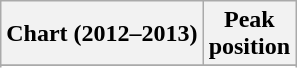<table class="wikitable sortable">
<tr>
<th align="left">Chart (2012–2013)</th>
<th align="center">Peak<br>position</th>
</tr>
<tr>
</tr>
<tr>
</tr>
<tr>
</tr>
<tr>
</tr>
<tr>
</tr>
</table>
